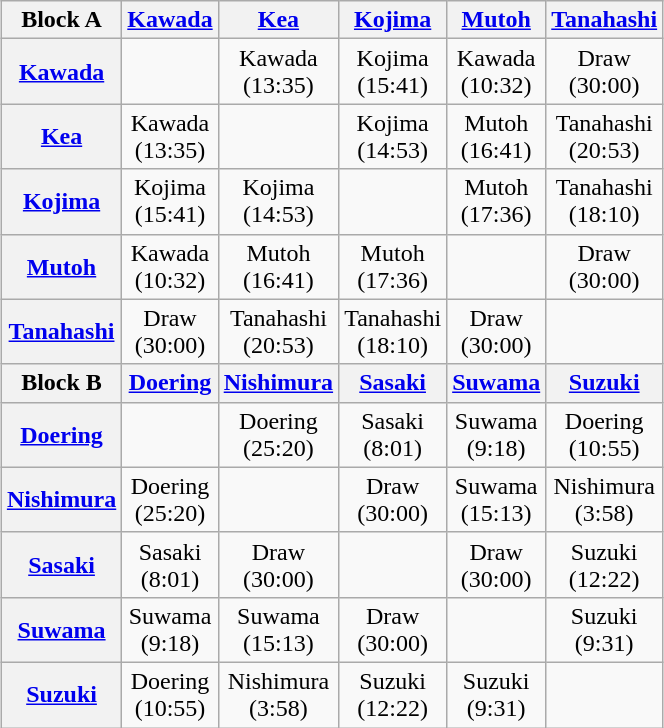<table class="wikitable" style="margin: 1em auto 1em auto; text-align:center;">
<tr>
<th>Block A</th>
<th><a href='#'>Kawada</a></th>
<th><a href='#'>Kea</a></th>
<th><a href='#'>Kojima</a></th>
<th><a href='#'>Mutoh</a></th>
<th><a href='#'>Tanahashi</a></th>
</tr>
<tr>
<th><a href='#'>Kawada</a></th>
<td></td>
<td>Kawada<br>(13:35)</td>
<td>Kojima<br>(15:41)</td>
<td>Kawada<br>(10:32)</td>
<td>Draw<br>(30:00)</td>
</tr>
<tr>
<th><a href='#'>Kea</a></th>
<td>Kawada<br>(13:35)</td>
<td></td>
<td>Kojima<br>(14:53)</td>
<td>Mutoh<br>(16:41)</td>
<td>Tanahashi<br>(20:53)</td>
</tr>
<tr>
<th><a href='#'>Kojima</a></th>
<td>Kojima<br>(15:41)</td>
<td>Kojima<br>(14:53)</td>
<td></td>
<td>Mutoh<br>(17:36)</td>
<td>Tanahashi<br>(18:10)</td>
</tr>
<tr>
<th><a href='#'>Mutoh</a></th>
<td>Kawada<br>(10:32)</td>
<td>Mutoh<br>(16:41)</td>
<td>Mutoh<br>(17:36)</td>
<td></td>
<td>Draw<br>(30:00)</td>
</tr>
<tr>
<th><a href='#'>Tanahashi</a></th>
<td>Draw<br>(30:00)</td>
<td>Tanahashi<br>(20:53)</td>
<td>Tanahashi<br>(18:10)</td>
<td>Draw<br>(30:00)</td>
<td></td>
</tr>
<tr>
<th>Block B</th>
<th><a href='#'>Doering</a></th>
<th><a href='#'>Nishimura</a></th>
<th><a href='#'>Sasaki</a></th>
<th><a href='#'>Suwama</a></th>
<th><a href='#'>Suzuki</a></th>
</tr>
<tr>
<th><a href='#'>Doering</a></th>
<td></td>
<td>Doering<br>(25:20)</td>
<td>Sasaki<br>(8:01)</td>
<td>Suwama<br>(9:18)</td>
<td>Doering<br>(10:55)</td>
</tr>
<tr>
<th><a href='#'>Nishimura</a></th>
<td>Doering<br>(25:20)</td>
<td></td>
<td>Draw<br>(30:00)</td>
<td>Suwama<br>(15:13)</td>
<td>Nishimura<br>(3:58)</td>
</tr>
<tr>
<th><a href='#'>Sasaki</a></th>
<td>Sasaki<br>(8:01)</td>
<td>Draw<br>(30:00)</td>
<td></td>
<td>Draw<br>(30:00)</td>
<td>Suzuki<br>(12:22)</td>
</tr>
<tr>
<th><a href='#'>Suwama</a></th>
<td>Suwama<br>(9:18)</td>
<td>Suwama<br>(15:13)</td>
<td>Draw<br>(30:00)</td>
<td></td>
<td>Suzuki<br>(9:31)</td>
</tr>
<tr>
<th><a href='#'>Suzuki</a></th>
<td>Doering<br>(10:55)</td>
<td>Nishimura<br>(3:58)</td>
<td>Suzuki<br>(12:22)</td>
<td>Suzuki<br>(9:31)</td>
<td></td>
</tr>
</table>
